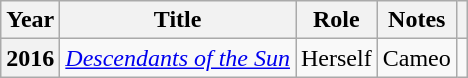<table class="wikitable plainrowheaders">
<tr>
<th scope="col">Year</th>
<th scope="col">Title</th>
<th scope="col">Role</th>
<th scope="col">Notes</th>
<th scope="col"></th>
</tr>
<tr>
<th scope="row">2016</th>
<td><em><a href='#'>Descendants of the Sun</a></em></td>
<td>Herself</td>
<td>Cameo</td>
<td style="text-align:center"></td>
</tr>
</table>
